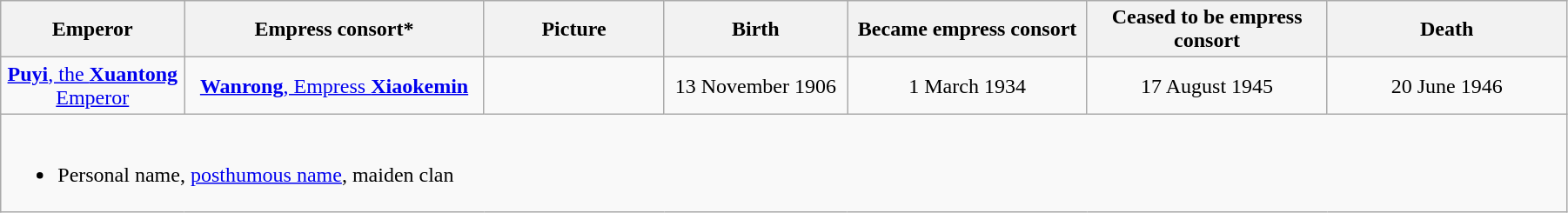<table class="wikitable" style="width:95%;">
<tr>
<th style="width:6%;">Emperor</th>
<th style="width:10%;">Empress consort*</th>
<th style="width:6%;">Picture</th>
<th style="width:6%;">Birth</th>
<th style="width:8%;">Became empress consort</th>
<th style="width:8%;">Ceased to be empress consort</th>
<th style="width:8%;">Death</th>
</tr>
<tr>
<td style="text-align:center;"><a href='#'><strong>Puyi</strong>, the <strong>Xuantong</strong> Emperor</a></td>
<td style="text-align:center;"><a href='#'><strong>Wanrong</strong>, Empress <strong>Xiaokemin</strong><br></a></td>
<td style="text-align:center;"></td>
<td style="text-align:center;">13 November 1906</td>
<td style="text-align:center;">1 March 1934</td>
<td style="text-align:center;">17 August 1945 <br><em></em></td>
<td style="text-align:center;">20 June 1946</td>
</tr>
<tr>
<td style="text-align:left;" colspan="7"><br><ul><li>Personal name, <a href='#'>posthumous name</a>, maiden clan</li></ul></td>
</tr>
</table>
